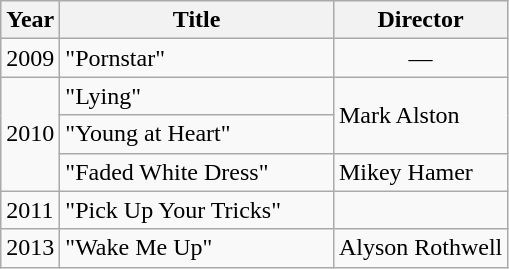<table class="wikitable">
<tr>
<th>Year</th>
<th style="width:175px;">Title</th>
<th>Director</th>
</tr>
<tr>
<td>2009</td>
<td>"Pornstar"</td>
<td align=center>—</td>
</tr>
<tr>
<td rowspan="3">2010</td>
<td>"Lying"</td>
<td rowspan="2">Mark Alston</td>
</tr>
<tr>
<td>"Young at Heart"</td>
</tr>
<tr>
<td>"Faded White Dress"</td>
<td>Mikey Hamer</td>
</tr>
<tr>
<td>2011</td>
<td>"Pick Up Your Tricks"</td>
</tr>
<tr>
<td>2013</td>
<td>"Wake Me Up"</td>
<td>Alyson Rothwell</td>
</tr>
</table>
